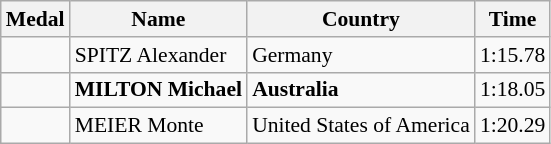<table class="wikitable sortable" style="font-size:90%">
<tr>
<th>Medal</th>
<th>Name</th>
<th>Country</th>
<th>Time</th>
</tr>
<tr>
<td></td>
<td>SPITZ Alexander</td>
<td>Germany</td>
<td>1:15.78</td>
</tr>
<tr>
<td></td>
<td><strong>MILTON Michael</strong></td>
<td><strong>Australia</strong></td>
<td>1:18.05</td>
</tr>
<tr>
<td></td>
<td>MEIER Monte</td>
<td>United States of America</td>
<td>1:20.29</td>
</tr>
</table>
